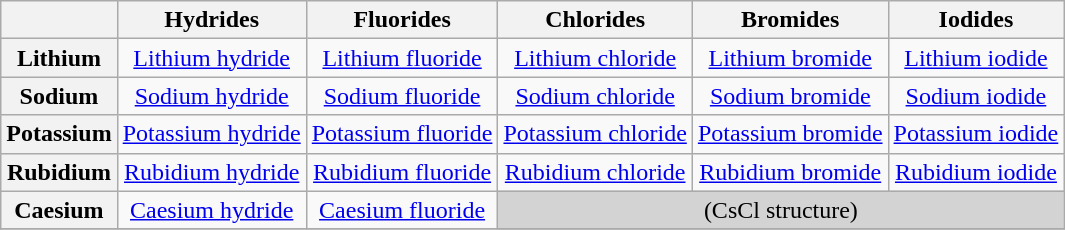<table class="wikitable mw-collapsible mw-collapsed" style="text-align: center">
<tr>
<th scope="col"></th>
<th scope="col">Hydrides</th>
<th scope="col">Fluorides</th>
<th scope="col">Chlorides</th>
<th scope="col">Bromides</th>
<th scope="col">Iodides</th>
</tr>
<tr>
<th scope="row">Lithium</th>
<td><a href='#'>Lithium hydride</a></td>
<td><a href='#'>Lithium fluoride</a></td>
<td><a href='#'>Lithium chloride</a></td>
<td><a href='#'>Lithium bromide</a></td>
<td><a href='#'>Lithium iodide</a></td>
</tr>
<tr>
<th scope="row">Sodium</th>
<td><a href='#'>Sodium hydride</a></td>
<td><a href='#'>Sodium fluoride</a></td>
<td><a href='#'>Sodium chloride</a></td>
<td><a href='#'>Sodium bromide</a></td>
<td><a href='#'>Sodium iodide</a></td>
</tr>
<tr>
<th scope="row">Potassium</th>
<td><a href='#'>Potassium hydride</a></td>
<td><a href='#'>Potassium fluoride</a></td>
<td><a href='#'>Potassium chloride</a></td>
<td><a href='#'>Potassium bromide</a></td>
<td><a href='#'>Potassium iodide</a></td>
</tr>
<tr>
<th scope="row">Rubidium</th>
<td><a href='#'>Rubidium hydride</a></td>
<td><a href='#'>Rubidium fluoride</a></td>
<td><a href='#'>Rubidium chloride</a></td>
<td><a href='#'>Rubidium bromide</a></td>
<td><a href='#'>Rubidium iodide</a></td>
</tr>
<tr>
<th scope="row">Caesium</th>
<td><a href='#'>Caesium hydride</a></td>
<td><a href='#'>Caesium fluoride</a></td>
<td colspan="3" style="background:lightgrey">(CsCl structure)</td>
</tr>
<tr>
</tr>
</table>
